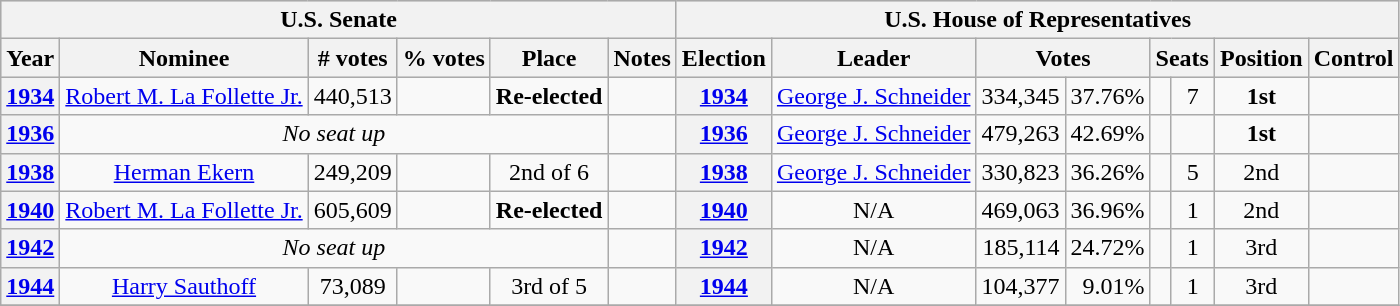<table class=wikitable style="text-align:center;">
<tr style="background:lightgrey;">
<th colspan="6">U.S. Senate</th>
<th colspan="9">U.S. House of Representatives</th>
</tr>
<tr style="background:lightgrey;">
<th>Year</th>
<th>Nominee</th>
<th># votes</th>
<th>% votes</th>
<th>Place</th>
<th>Notes</th>
<th>Election</th>
<th>Leader</th>
<th colspan=2>Votes</th>
<th colspan=2>Seats</th>
<th>Position</th>
<th>Control</th>
</tr>
<tr>
<th><a href='#'>1934</a></th>
<td><a href='#'>Robert M. La Follette Jr.</a></td>
<td>440,513</td>
<td></td>
<td><strong>Re-elected</strong></td>
<td></td>
<th><a href='#'>1934</a></th>
<td><a href='#'>George J. Schneider</a></td>
<td style="text-align:right;">334,345</td>
<td style="text-align:right;">37.76%</td>
<td style="text-align:center;"></td>
<td> 7</td>
<td><strong>1st</strong></td>
<td></td>
</tr>
<tr>
<th><a href='#'>1936</a></th>
<td colspan=4><em>No seat up</em></td>
<td></td>
<th><a href='#'>1936</a></th>
<td><a href='#'>George J. Schneider</a></td>
<td style="text-align:right;">479,263</td>
<td style="text-align:right;">42.69%</td>
<td style="text-align:center;"></td>
<td></td>
<td><strong>1st</strong></td>
<td></td>
</tr>
<tr>
<th><a href='#'>1938</a></th>
<td><a href='#'>Herman Ekern</a></td>
<td>249,209</td>
<td></td>
<td>2nd of 6</td>
<td></td>
<th><a href='#'>1938</a></th>
<td><a href='#'>George J. Schneider</a></td>
<td style="text-align:right;">330,823</td>
<td style="text-align:right;">36.26%</td>
<td style="text-align:center;"></td>
<td> 5</td>
<td>2nd</td>
<td></td>
</tr>
<tr>
<th><a href='#'>1940</a></th>
<td><a href='#'>Robert M. La Follette Jr.</a></td>
<td>605,609</td>
<td></td>
<td><strong>Re-elected</strong></td>
<td></td>
<th><a href='#'>1940</a></th>
<td>N/A</td>
<td style="text-align:right;">469,063</td>
<td style="text-align:right;">36.96%</td>
<td style="text-align:center;"></td>
<td> 1</td>
<td>2nd</td>
<td></td>
</tr>
<tr>
<th><a href='#'>1942</a></th>
<td colspan=4><em>No seat up</em></td>
<td></td>
<th><a href='#'>1942</a></th>
<td>N/A</td>
<td style="text-align:right;">185,114</td>
<td style="text-align:right;">24.72%</td>
<td style="text-align:center;"></td>
<td> 1</td>
<td>3rd</td>
<td></td>
</tr>
<tr>
<th><a href='#'>1944</a></th>
<td><a href='#'>Harry Sauthoff</a></td>
<td>73,089</td>
<td></td>
<td>3rd of 5</td>
<td></td>
<th><a href='#'>1944</a></th>
<td>N/A</td>
<td style="text-align:right;">104,377</td>
<td style="text-align:right;">9.01%</td>
<td style="text-align:center;"></td>
<td> 1</td>
<td>3rd</td>
<td></td>
</tr>
<tr>
</tr>
</table>
